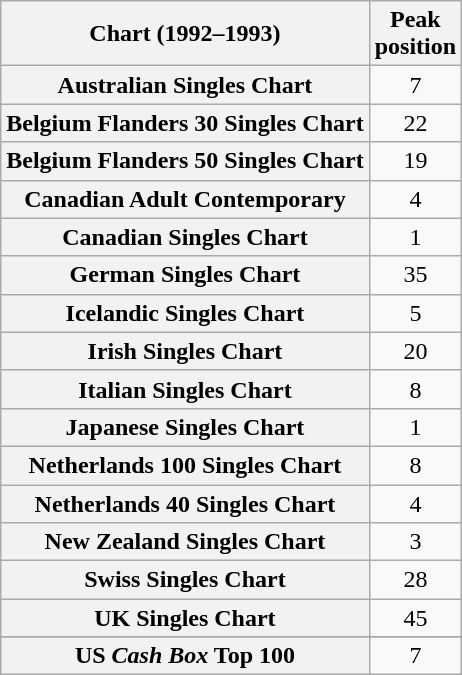<table class="wikitable sortable plainrowheaders" style="text-align:center">
<tr>
<th>Chart (1992–1993)</th>
<th>Peak<br>position</th>
</tr>
<tr>
<th scope="row">Australian Singles Chart</th>
<td>7</td>
</tr>
<tr>
<th scope="row">Belgium Flanders 30 Singles Chart</th>
<td>22</td>
</tr>
<tr>
<th scope="row">Belgium Flanders 50 Singles Chart</th>
<td>19</td>
</tr>
<tr>
<th scope="row">Canadian Adult Contemporary</th>
<td>4</td>
</tr>
<tr>
<th scope="row">Canadian Singles Chart</th>
<td>1</td>
</tr>
<tr>
<th scope="row">German Singles Chart</th>
<td>35</td>
</tr>
<tr>
<th scope="row">Icelandic Singles Chart</th>
<td>5</td>
</tr>
<tr>
<th scope="row">Irish Singles Chart</th>
<td>20</td>
</tr>
<tr>
<th scope="row">Italian Singles Chart</th>
<td>8</td>
</tr>
<tr>
<th scope="row">Japanese Singles Chart</th>
<td>1</td>
</tr>
<tr>
<th scope="row">Netherlands 100 Singles Chart</th>
<td>8</td>
</tr>
<tr>
<th scope="row">Netherlands 40 Singles Chart</th>
<td>4</td>
</tr>
<tr>
<th scope="row">New Zealand Singles Chart</th>
<td>3</td>
</tr>
<tr>
<th scope="row">Swiss Singles Chart</th>
<td>28</td>
</tr>
<tr>
<th scope="row">UK Singles Chart</th>
<td>45</td>
</tr>
<tr>
</tr>
<tr>
</tr>
<tr>
</tr>
<tr>
</tr>
<tr>
</tr>
<tr>
<th scope="row">US <em>Cash Box</em> Top 100</th>
<td>7</td>
</tr>
</table>
